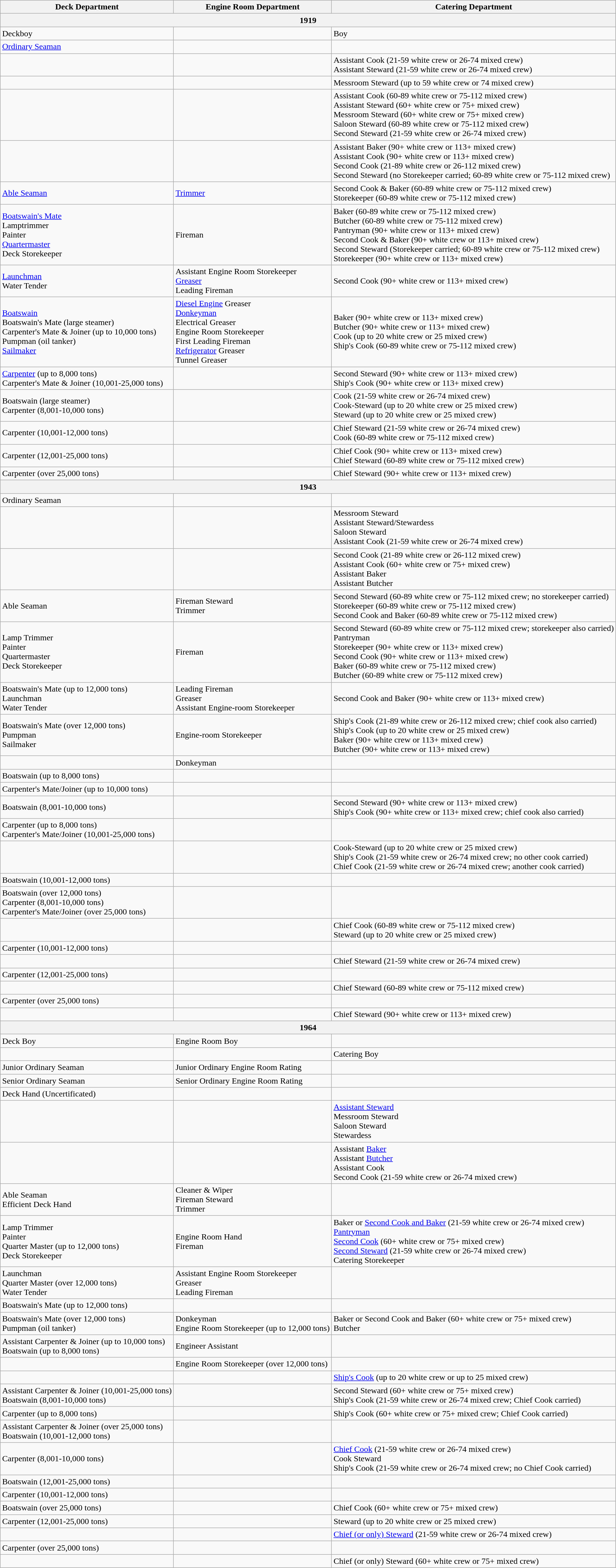<table class="wikitable">
<tr>
<th>Deck Department</th>
<th>Engine Room Department</th>
<th>Catering Department</th>
</tr>
<tr ---->
<th colspan=3>1919</th>
</tr>
<tr ---->
<td>Deckboy</td>
<td></td>
<td>Boy</td>
</tr>
<tr ---->
<td><a href='#'>Ordinary Seaman</a></td>
<td></td>
<td></td>
</tr>
<tr ---->
<td></td>
<td></td>
<td>Assistant Cook (21-59 white crew or 26-74 mixed crew)<br>Assistant Steward (21-59 white crew or 26-74 mixed crew)</td>
</tr>
<tr ---->
<td></td>
<td></td>
<td>Messroom Steward (up to 59 white crew or 74 mixed crew)</td>
</tr>
<tr ---->
<td></td>
<td></td>
<td>Assistant Cook (60-89 white crew or 75-112 mixed crew)<br>Assistant Steward (60+ white crew or 75+ mixed crew)<br>Messroom Steward (60+ white crew or 75+ mixed crew)<br>Saloon Steward (60-89 white crew or 75-112 mixed crew)<br>Second Steward (21-59 white crew or 26-74 mixed crew)</td>
</tr>
<tr ---->
<td></td>
<td></td>
<td>Assistant Baker (90+ white crew or 113+ mixed crew)<br>Assistant Cook (90+ white crew or 113+ mixed crew)<br>Second Cook (21-89 white crew or 26-112 mixed crew)<br>Second Steward (no Storekeeper carried; 60-89 white crew or 75-112 mixed crew)</td>
</tr>
<tr ---->
<td><a href='#'>Able Seaman</a></td>
<td><a href='#'>Trimmer</a></td>
<td>Second Cook & Baker (60-89 white crew or 75-112 mixed crew)<br>Storekeeper (60-89 white crew or 75-112 mixed crew)</td>
</tr>
<tr ---->
<td><a href='#'>Boatswain's Mate</a><br>Lamptrimmer<br>Painter<br><a href='#'>Quartermaster</a><br>Deck Storekeeper</td>
<td>Fireman</td>
<td>Baker (60-89 white crew or 75-112 mixed crew)<br>Butcher (60-89 white crew or 75-112 mixed crew)<br>Pantryman (90+ white crew or 113+ mixed crew)<br>Second Cook & Baker (90+ white crew or 113+ mixed crew)<br>Second Steward (Storekeeper carried; 60-89 white crew or 75-112 mixed crew)<br>Storekeeper (90+ white crew or 113+ mixed crew)</td>
</tr>
<tr ---->
<td><a href='#'>Launchman</a><br>Water Tender</td>
<td>Assistant Engine Room Storekeeper<br><a href='#'>Greaser</a><br>Leading Fireman</td>
<td>Second Cook (90+ white crew or 113+ mixed crew)</td>
</tr>
<tr ---->
<td><a href='#'>Boatswain</a><br>Boatswain's Mate (large steamer)<br>Carpenter's Mate & Joiner (up to 10,000 tons)<br>Pumpman (oil tanker)<br><a href='#'>Sailmaker</a></td>
<td><a href='#'>Diesel Engine</a> Greaser<br><a href='#'>Donkeyman</a><br>Electrical Greaser<br>Engine Room Storekeeper<br>First Leading Fireman<br><a href='#'>Refrigerator</a> Greaser<br>Tunnel Greaser</td>
<td>Baker (90+ white crew or 113+ mixed crew)<br>Butcher (90+ white crew or 113+ mixed crew)<br>Cook (up to 20 white crew or 25 mixed crew)<br>Ship's Cook (60-89 white crew or 75-112 mixed crew)</td>
</tr>
<tr ---->
<td><a href='#'>Carpenter</a> (up to 8,000 tons)<br>Carpenter's Mate & Joiner (10,001-25,000 tons)</td>
<td></td>
<td>Second Steward (90+ white crew or 113+ mixed crew)<br>Ship's Cook (90+ white crew or 113+ mixed crew)</td>
</tr>
<tr ---->
<td>Boatswain (large steamer)<br>Carpenter (8,001-10,000 tons)</td>
<td></td>
<td>Cook (21-59 white crew or 26-74 mixed crew)<br>Cook-Steward (up to 20 white crew or 25 mixed crew)<br>Steward (up to 20 white crew or 25 mixed crew)</td>
</tr>
<tr ---->
<td>Carpenter (10,001-12,000 tons)</td>
<td></td>
<td>Chief Steward (21-59 white crew or 26-74 mixed crew)<br>Cook (60-89 white crew or 75-112 mixed crew)</td>
</tr>
<tr ---->
<td>Carpenter (12,001-25,000 tons)</td>
<td></td>
<td>Chief Cook (90+ white crew or 113+ mixed crew)<br>Chief Steward (60-89 white crew or 75-112 mixed crew)</td>
</tr>
<tr ---->
<td>Carpenter (over 25,000 tons)</td>
<td></td>
<td>Chief Steward (90+ white crew or 113+ mixed crew)</td>
</tr>
<tr ---->
<th colspan=3>1943</th>
</tr>
<tr ---->
<td>Ordinary Seaman</td>
<td></td>
<td></td>
</tr>
<tr ---->
<td></td>
<td></td>
<td>Messroom Steward<br>Assistant Steward/Stewardess<br>Saloon Steward<br>Assistant Cook (21-59 white crew or 26-74 mixed crew)</td>
</tr>
<tr ---->
<td></td>
<td></td>
<td>Second Cook (21-89 white crew or 26-112 mixed crew)<br>Assistant Cook (60+ white crew or 75+ mixed crew)<br>Assistant Baker<br>Assistant Butcher</td>
</tr>
<tr ---->
<td>Able Seaman</td>
<td>Fireman Steward<br>Trimmer</td>
<td>Second Steward (60-89 white crew or 75-112 mixed crew; no storekeeper carried)<br>Storekeeper (60-89 white crew or 75-112 mixed crew)<br>Second Cook and Baker (60-89 white crew or 75-112 mixed crew)</td>
</tr>
<tr ---->
<td>Lamp Trimmer<br>Painter<br>Quartermaster<br>Deck Storekeeper</td>
<td>Fireman</td>
<td>Second Steward (60-89 white crew or 75-112 mixed crew; storekeeper also carried)<br>Pantryman<br>Storekeeper (90+ white crew or 113+ mixed crew)<br>Second Cook (90+ white crew or 113+ mixed crew)<br>Baker (60-89 white crew or 75-112 mixed crew)<br>Butcher (60-89 white crew or 75-112 mixed crew)</td>
</tr>
<tr ---->
<td>Boatswain's Mate (up to 12,000 tons)<br>Launchman<br>Water Tender</td>
<td>Leading Fireman<br>Greaser<br>Assistant Engine-room Storekeeper</td>
<td>Second Cook and Baker (90+ white crew or 113+ mixed crew)</td>
</tr>
<tr ---->
<td>Boatswain's Mate (over 12,000 tons)<br>Pumpman<br>Sailmaker</td>
<td>Engine-room Storekeeper</td>
<td>Ship's Cook (21-89 white crew or 26-112 mixed crew; chief cook also carried)<br>Ship's Cook (up to 20 white crew or 25 mixed crew)<br>Baker (90+ white crew or 113+ mixed crew)<br>Butcher (90+ white crew or 113+ mixed crew)</td>
</tr>
<tr ---->
<td></td>
<td>Donkeyman</td>
<td></td>
</tr>
<tr ---->
<td>Boatswain (up to 8,000 tons)</td>
<td></td>
<td></td>
</tr>
<tr ---->
<td>Carpenter's Mate/Joiner (up to 10,000 tons)</td>
<td></td>
<td></td>
</tr>
<tr ---->
<td>Boatswain (8,001-10,000 tons)</td>
<td></td>
<td>Second Steward (90+ white crew or 113+ mixed crew)<br>Ship's Cook (90+ white crew or 113+ mixed crew; chief cook also carried)</td>
</tr>
<tr ---->
<td>Carpenter (up to 8,000 tons)<br>Carpenter's Mate/Joiner (10,001-25,000 tons)</td>
<td></td>
<td></td>
</tr>
<tr ---->
<td></td>
<td></td>
<td>Cook-Steward (up to 20 white crew or 25 mixed crew)<br>Ship's Cook (21-59 white crew or 26-74 mixed crew; no other cook carried)<br>Chief Cook (21-59 white crew or 26-74 mixed crew; another cook carried)</td>
</tr>
<tr ---->
<td>Boatswain (10,001-12,000 tons)</td>
<td></td>
<td></td>
</tr>
<tr ---->
<td>Boatswain (over 12,000 tons)<br>Carpenter (8,001-10,000 tons)<br>Carpenter's Mate/Joiner (over 25,000 tons)</td>
<td></td>
<td></td>
</tr>
<tr ---->
<td></td>
<td></td>
<td>Chief Cook (60-89 white crew or 75-112 mixed crew)<br>Steward (up to 20 white crew or 25 mixed crew)</td>
</tr>
<tr ---->
<td>Carpenter (10,001-12,000 tons)</td>
<td></td>
<td></td>
</tr>
<tr ---->
<td></td>
<td></td>
<td>Chief Steward (21-59 white crew or 26-74 mixed crew)</td>
</tr>
<tr ---->
<td>Carpenter (12,001-25,000 tons)</td>
<td></td>
<td></td>
</tr>
<tr ---->
<td></td>
<td></td>
<td>Chief Steward (60-89 white crew or 75-112 mixed crew)</td>
</tr>
<tr ---->
<td>Carpenter (over 25,000 tons)</td>
<td></td>
<td></td>
</tr>
<tr ---->
<td></td>
<td></td>
<td>Chief Steward (90+ white crew or 113+ mixed crew)</td>
</tr>
<tr ---->
<th colspan=3>1964</th>
</tr>
<tr ---->
<td>Deck Boy</td>
<td>Engine Room Boy</td>
<td></td>
</tr>
<tr ---->
<td></td>
<td></td>
<td>Catering Boy</td>
</tr>
<tr ---->
<td>Junior Ordinary Seaman</td>
<td>Junior Ordinary Engine Room Rating</td>
<td></td>
</tr>
<tr ---->
<td>Senior Ordinary Seaman</td>
<td>Senior Ordinary Engine Room Rating</td>
<td></td>
</tr>
<tr ---->
<td>Deck Hand (Uncertificated)</td>
<td></td>
<td></td>
</tr>
<tr ---->
<td></td>
<td></td>
<td><a href='#'>Assistant Steward</a><br>Messroom Steward<br>Saloon Steward<br>Stewardess</td>
</tr>
<tr ---->
<td></td>
<td></td>
<td>Assistant <a href='#'>Baker</a><br>Assistant <a href='#'>Butcher</a><br>Assistant Cook<br>Second Cook (21-59 white crew or 26-74 mixed crew)</td>
</tr>
<tr ---->
<td>Able Seaman<br>Efficient Deck Hand</td>
<td>Cleaner & Wiper<br>Fireman Steward<br>Trimmer</td>
<td></td>
</tr>
<tr ---->
<td>Lamp Trimmer<br>Painter<br>Quarter Master (up to 12,000 tons)<br>Deck Storekeeper</td>
<td>Engine Room Hand<br>Fireman</td>
<td>Baker or <a href='#'>Second Cook and Baker</a> (21-59 white crew or 26-74 mixed crew)<br><a href='#'>Pantryman</a><br><a href='#'>Second Cook</a> (60+ white crew or 75+ mixed crew)<br><a href='#'>Second Steward</a> (21-59 white crew or 26-74 mixed crew)<br>Catering Storekeeper</td>
</tr>
<tr ---->
<td>Launchman<br>Quarter Master (over 12,000 tons)<br>Water Tender</td>
<td>Assistant Engine Room Storekeeper<br>Greaser<br>Leading Fireman</td>
<td></td>
</tr>
<tr ---->
<td>Boatswain's Mate (up to 12,000 tons)</td>
<td></td>
<td></td>
</tr>
<tr ---->
<td>Boatswain's Mate (over 12,000 tons)<br>Pumpman (oil tanker)</td>
<td>Donkeyman<br>Engine Room Storekeeper (up to 12,000 tons)</td>
<td>Baker or Second Cook and Baker (60+ white crew or 75+ mixed crew)<br>Butcher</td>
</tr>
<tr ---->
<td>Assistant Carpenter & Joiner (up to 10,000 tons)<br>Boatswain (up to 8,000 tons)</td>
<td>Engineer Assistant</td>
<td></td>
</tr>
<tr ---->
<td></td>
<td>Engine Room Storekeeper (over 12,000 tons)</td>
<td></td>
</tr>
<tr ---->
<td></td>
<td></td>
<td><a href='#'>Ship's Cook</a> (up to 20 white crew or up to 25 mixed crew)</td>
</tr>
<tr ---->
<td>Assistant Carpenter & Joiner (10,001-25,000 tons)<br>Boatswain (8,001-10,000 tons)</td>
<td></td>
<td>Second Steward (60+ white crew or 75+ mixed crew)<br>Ship's Cook (21-59 white crew or 26-74 mixed crew; Chief Cook carried)</td>
</tr>
<tr ---->
<td>Carpenter (up to 8,000 tons)</td>
<td></td>
<td>Ship's Cook (60+ white crew or 75+ mixed crew; Chief Cook carried)</td>
</tr>
<tr ---->
<td>Assistant Carpenter & Joiner (over 25,000 tons)<br>Boatswain (10,001-12,000 tons)</td>
<td></td>
<td></td>
</tr>
<tr ---->
<td>Carpenter (8,001-10,000 tons)</td>
<td></td>
<td><a href='#'>Chief Cook</a> (21-59 white crew or 26-74 mixed crew)<br>Cook Steward<br>Ship's Cook (21-59 white crew or 26-74 mixed crew; no Chief Cook carried)</td>
</tr>
<tr ---->
<td>Boatswain (12,001-25,000 tons)</td>
<td></td>
<td></td>
</tr>
<tr ---->
<td>Carpenter (10,001-12,000 tons)</td>
<td></td>
<td></td>
</tr>
<tr ---->
<td>Boatswain (over 25,000 tons)</td>
<td></td>
<td>Chief Cook (60+ white crew or 75+ mixed crew)</td>
</tr>
<tr ---->
<td>Carpenter (12,001-25,000 tons)</td>
<td></td>
<td>Steward (up to 20 white crew or 25 mixed crew)</td>
</tr>
<tr ---->
<td></td>
<td></td>
<td><a href='#'>Chief (or only) Steward</a> (21-59 white crew or 26-74 mixed crew)</td>
</tr>
<tr ---->
<td>Carpenter (over 25,000 tons)</td>
<td></td>
<td></td>
</tr>
<tr ---->
<td></td>
<td></td>
<td>Chief (or only) Steward (60+ white crew or 75+ mixed crew)</td>
</tr>
</table>
